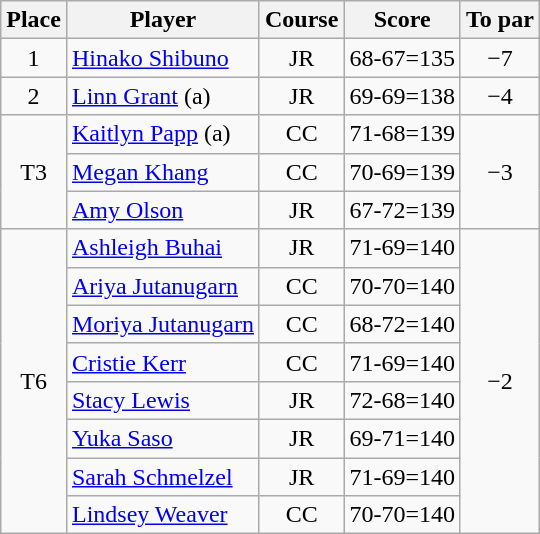<table class="wikitable">
<tr>
<th>Place</th>
<th>Player</th>
<th>Course</th>
<th>Score</th>
<th>To par</th>
</tr>
<tr>
<td align=center>1</td>
<td> <a href='#'>Hinako Shibuno</a></td>
<td align=center>JR</td>
<td align=center>68-67=135</td>
<td align=center>−7</td>
</tr>
<tr>
<td align=center>2</td>
<td> <a href='#'>Linn Grant</a> (a)</td>
<td align=center>JR</td>
<td align=center>69-69=138</td>
<td align=center>−4</td>
</tr>
<tr>
<td rowspan=3 align=center>T3</td>
<td> <a href='#'>Kaitlyn Papp</a> (a)</td>
<td align=center>CC</td>
<td align=center>71-68=139</td>
<td rowspan=3 align=center>−3</td>
</tr>
<tr>
<td> <a href='#'>Megan Khang</a></td>
<td align=center>CC</td>
<td align=center>70-69=139</td>
</tr>
<tr>
<td> <a href='#'>Amy Olson</a></td>
<td align=center>JR</td>
<td align=center>67-72=139</td>
</tr>
<tr>
<td rowspan=8 align=center>T6</td>
<td> <a href='#'>Ashleigh Buhai</a></td>
<td align=center>JR</td>
<td align=center>71-69=140</td>
<td rowspan=8 align=center>−2</td>
</tr>
<tr>
<td> <a href='#'>Ariya Jutanugarn</a></td>
<td align=center>CC</td>
<td align=center>70-70=140</td>
</tr>
<tr>
<td> <a href='#'>Moriya Jutanugarn</a></td>
<td align=center>CC</td>
<td align=center>68-72=140</td>
</tr>
<tr>
<td> <a href='#'>Cristie Kerr</a></td>
<td align=center>CC</td>
<td align=center>71-69=140</td>
</tr>
<tr>
<td> <a href='#'>Stacy Lewis</a></td>
<td align=center>JR</td>
<td align=center>72-68=140</td>
</tr>
<tr>
<td> <a href='#'>Yuka Saso</a></td>
<td align=center>JR</td>
<td align=center>69-71=140</td>
</tr>
<tr>
<td> <a href='#'>Sarah Schmelzel</a></td>
<td align=center>JR</td>
<td align=center>71-69=140</td>
</tr>
<tr>
<td> <a href='#'>Lindsey Weaver</a></td>
<td align=center>CC</td>
<td align=center>70-70=140</td>
</tr>
</table>
